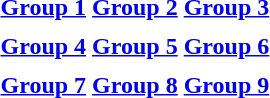<table>
<tr valign=top>
<th align="center"><a href='#'>Group 1</a></th>
<th align="center"><a href='#'>Group 2</a></th>
<th align="center"><a href='#'>Group 3</a></th>
</tr>
<tr valign=top>
<td align="left"></td>
<td align="left"></td>
<td align="left"></td>
</tr>
<tr valign=top>
<th align="center"><a href='#'>Group 4</a></th>
<th align="center"><a href='#'>Group 5</a></th>
<th align="center"><a href='#'>Group 6</a></th>
</tr>
<tr valign=top>
<td align="left"></td>
<td align="left"></td>
<td align="left"></td>
</tr>
<tr valign=top>
<th align="center"><a href='#'>Group 7</a></th>
<th align="center"><a href='#'>Group 8</a></th>
<th align="center"><a href='#'>Group 9</a></th>
</tr>
<tr valign=top>
<td align="left"></td>
<td align="left"></td>
<td align="left"></td>
</tr>
</table>
